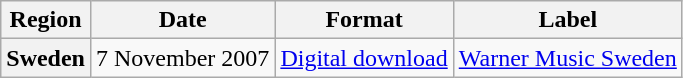<table class="wikitable plainrowheaders">
<tr>
<th scope="col">Region</th>
<th scope="col">Date</th>
<th scope="col">Format</th>
<th scope="col">Label</th>
</tr>
<tr>
<th scope="row">Sweden</th>
<td>7 November 2007</td>
<td><a href='#'>Digital download</a></td>
<td><a href='#'>Warner Music Sweden</a></td>
</tr>
</table>
